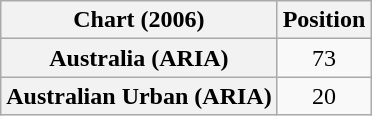<table class="wikitable plainrowheaders sortable" style="text-align:center">
<tr>
<th>Chart (2006)</th>
<th>Position</th>
</tr>
<tr>
<th scope="row">Australia (ARIA)</th>
<td>73</td>
</tr>
<tr>
<th scope="row">Australian Urban (ARIA)</th>
<td>20</td>
</tr>
</table>
